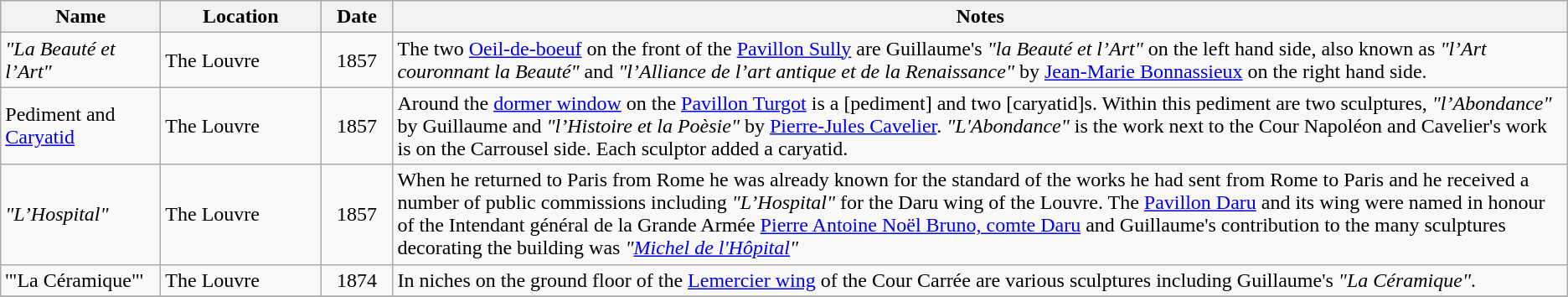<table class="wikitable sortable plainrowheaders">
<tr>
<th style="width:120px">Name</th>
<th style="width:120px">Location</th>
<th style="width:50px">Date</th>
<th class="unsortable">Notes</th>
</tr>
<tr>
<td><em>"La Beauté et l’Art"</em></td>
<td>The Louvre</td>
<td align="center">1857</td>
<td>The two <a href='#'>Oeil-de-boeuf</a> on the front of the <a href='#'>Pavillon Sully</a> are Guillaume's <em>"la Beauté et l’Art"</em> on the left hand side, also known as <em>"l’Art couronnant la Beauté"</em> and <em>"l’Alliance de l’art antique et de la Renaissance"</em> by <a href='#'>Jean-Marie Bonnassieux</a> on the right hand side.<br>
</td>
</tr>
<tr>
<td>Pediment and <a href='#'>Caryatid</a></td>
<td>The Louvre</td>
<td align="center">1857</td>
<td>Around the <a href='#'>dormer window</a> on the <a href='#'>Pavillon Turgot</a> is a [pediment] and two [caryatid]s.  Within this pediment are two sculptures, <em>"l’Abondance"</em> by Guillaume and <em>"l’Histoire et la Poèsie"</em> by <a href='#'>Pierre-Jules Cavelier</a>. <em>"L'Abondance"</em> is the work next to the Cour Napoléon and Cavelier's work is on the Carrousel side. Each sculptor added a caryatid.<br>

</td>
</tr>
<tr>
<td><em>"L’Hospital"</em></td>
<td>The Louvre</td>
<td align=" center">1857</td>
<td>When he returned to Paris from Rome he was already known for the standard of the works he had sent from Rome to Paris and he received a number of public commissions including <em>"L’Hospital"</em> for the Daru wing of the Louvre.  The <a href='#'>Pavillon Daru</a> and its wing were named in honour of the Intendant général de la Grande Armée <a href='#'>Pierre Antoine Noël Bruno, comte Daru</a> and Guillaume's contribution to the many sculptures decorating the building was <em>"<a href='#'>Michel de l'Hôpital</a>"</em><br>
</td>
</tr>
<tr>
<td>'"La Céramique"'</td>
<td>The Louvre</td>
<td align="center">1874</td>
<td>In niches on the ground floor of the <a href='#'>Lemercier wing</a> of the Cour Carrée are various sculptures including Guillaume's <em>"La Céramique"</em>.<br>
</td>
</tr>
<tr>
</tr>
</table>
